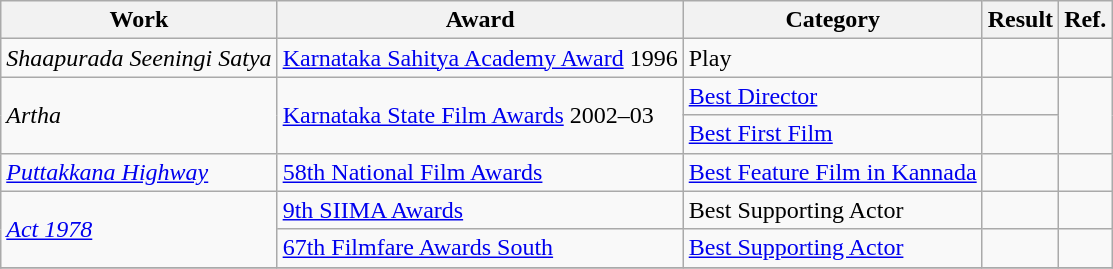<table class="wikitable sortable">
<tr>
<th>Work</th>
<th>Award</th>
<th>Category</th>
<th>Result</th>
<th class="unsortable">Ref.</th>
</tr>
<tr>
<td><em>Shaapurada Seeningi Satya</em></td>
<td><a href='#'>Karnataka Sahitya Academy Award</a> 1996</td>
<td>Play</td>
<td></td>
<td></td>
</tr>
<tr>
<td rowspan="2"><em>Artha</em></td>
<td rowspan="2"><a href='#'>Karnataka State Film Awards</a> 2002–03</td>
<td><a href='#'>Best Director</a></td>
<td></td>
<td rowspan="2" style="text-align:center;"></td>
</tr>
<tr>
<td><a href='#'>Best First Film</a></td>
<td></td>
</tr>
<tr>
<td><em><a href='#'>Puttakkana Highway</a></em></td>
<td><a href='#'>58th National Film Awards</a></td>
<td><a href='#'>Best Feature Film in Kannada</a></td>
<td></td>
<td style="text-align:center;"></td>
</tr>
<tr>
<td rowspan=2><em><a href='#'>Act 1978</a></em></td>
<td><a href='#'>9th SIIMA Awards</a></td>
<td>Best Supporting Actor</td>
<td></td>
<td style="text-align:center;"></td>
</tr>
<tr>
<td><a href='#'>67th Filmfare Awards South</a></td>
<td><a href='#'>Best Supporting Actor</a></td>
<td></td>
<td style="text-align:center;"></td>
</tr>
<tr>
</tr>
</table>
